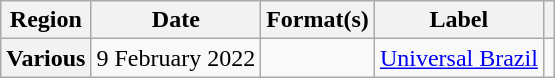<table class="wikitable plainrowheaders">
<tr>
<th scope="col">Region</th>
<th scope="col">Date</th>
<th scope="col">Format(s)</th>
<th scope="col">Label</th>
<th scope="col"></th>
</tr>
<tr>
<th scope="row">Various</th>
<td>9 February 2022</td>
<td></td>
<td><a href='#'>Universal Brazil</a></td>
<td align="center"></td>
</tr>
</table>
